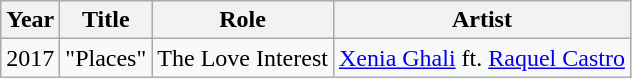<table class="wikitable">
<tr>
<th>Year</th>
<th>Title</th>
<th>Role</th>
<th>Artist</th>
</tr>
<tr>
<td>2017</td>
<td>"Places"</td>
<td>The Love Interest</td>
<td><a href='#'>Xenia Ghali</a> ft. <a href='#'>Raquel Castro</a></td>
</tr>
</table>
